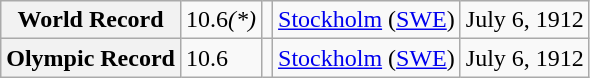<table class="wikitable">
<tr>
<th>World Record</th>
<td>10.6<em>(*)</em></td>
<td></td>
<td><a href='#'>Stockholm</a> (<a href='#'>SWE</a>)</td>
<td>July 6, 1912</td>
</tr>
<tr>
<th>Olympic Record</th>
<td>10.6</td>
<td></td>
<td><a href='#'>Stockholm</a> (<a href='#'>SWE</a>)</td>
<td>July 6, 1912</td>
</tr>
</table>
